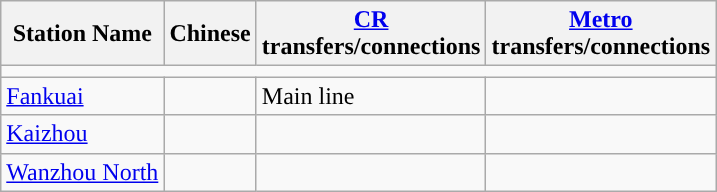<table class="wikitable">
<tr>
<th>Station Name</th>
<th>Chinese<br></th>
<th><a href='#'>CR</a> <br>transfers/connections</th>
<th><a href='#'>Metro</a><br>transfers/connections<br></th>
</tr>
<tr style="background:#">
<td colspan = "11"></td>
</tr>
<tr>
<td><a href='#'>Fankuai</a></td>
<td></td>
<td>Main line</td>
<td></td>
</tr>
<tr>
<td><a href='#'>Kaizhou</a></td>
<td></td>
<td></td>
<td></td>
</tr>
<tr>
<td><a href='#'>Wanzhou North</a></td>
<td></td>
<td></td>
<td></td>
</tr>
</table>
